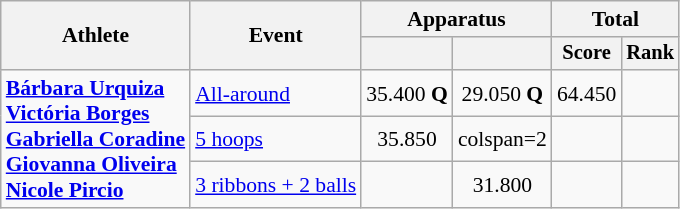<table class=wikitable style=font-size:90%;text-align:center>
<tr>
<th rowspan=2>Athlete</th>
<th rowspan=2>Event</th>
<th colspan=2>Apparatus</th>
<th colspan=2>Total</th>
</tr>
<tr style=font-size:95%>
<th></th>
<th> </th>
<th>Score</th>
<th>Rank</th>
</tr>
<tr>
<td align=left rowspan=3><strong><a href='#'>Bárbara Urquiza</a><br><a href='#'>Victória Borges</a><br><a href='#'>Gabriella Coradine</a><br><a href='#'>Giovanna Oliveira</a><br><a href='#'>Nicole Pircio</a></strong></td>
<td align=left><a href='#'>All-around</a></td>
<td>35.400 <strong>Q</strong></td>
<td>29.050 <strong>Q</strong></td>
<td>64.450</td>
<td></td>
</tr>
<tr>
<td align=left><a href='#'>5 hoops</a></td>
<td>35.850</td>
<td>colspan=2 </td>
<td></td>
</tr>
<tr>
<td align=left><a href='#'>3 ribbons + 2 balls</a></td>
<td></td>
<td>31.800</td>
<td></td>
<td></td>
</tr>
</table>
